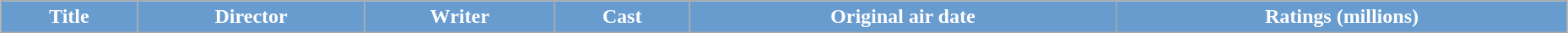<table class="wikitable plainrowheaders" border="1" style="width:98%; margin:auto; ">
<tr style="color:white">
<th style="background:#689CCF; text-align:center;">Title</th>
<th style="background:#689CCF; text-align:center;">Director</th>
<th style="background:#689CCF; text-align:center;">Writer</th>
<th style="background:#689CCF; text-align:center;">Cast</th>
<th style="background:#689CCF; text-align:center;">Original air date</th>
<th style="background:#689CCF; text-align:center;">Ratings (millions)<br>



</th>
</tr>
</table>
